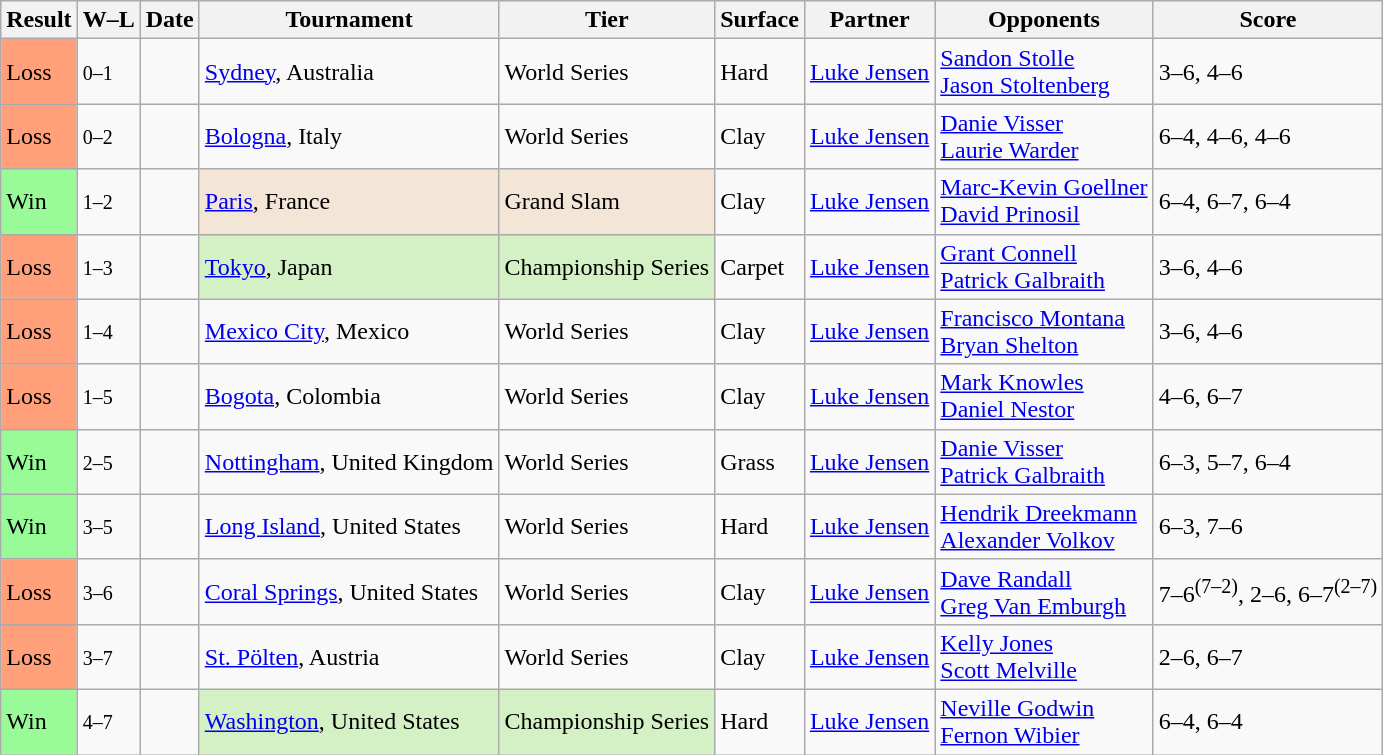<table class="sortable wikitable">
<tr>
<th>Result</th>
<th class="unsortable">W–L</th>
<th>Date</th>
<th>Tournament</th>
<th>Tier</th>
<th>Surface</th>
<th>Partner</th>
<th>Opponents</th>
<th class="unsortable">Score</th>
</tr>
<tr>
<td style="background:#ffa07a;">Loss</td>
<td><small>0–1</small></td>
<td><a href='#'></a></td>
<td><a href='#'>Sydney</a>, Australia</td>
<td>World Series</td>
<td>Hard</td>
<td> <a href='#'>Luke Jensen</a></td>
<td> <a href='#'>Sandon Stolle</a> <br>  <a href='#'>Jason Stoltenberg</a></td>
<td>3–6, 4–6</td>
</tr>
<tr>
<td style="background:#ffa07a;">Loss</td>
<td><small>0–2</small></td>
<td><a href='#'></a></td>
<td><a href='#'>Bologna</a>, Italy</td>
<td>World Series</td>
<td>Clay</td>
<td> <a href='#'>Luke Jensen</a></td>
<td> <a href='#'>Danie Visser</a> <br>  <a href='#'>Laurie Warder</a></td>
<td>6–4, 4–6, 4–6</td>
</tr>
<tr>
<td style="background:#98fb98;">Win</td>
<td><small>1–2</small></td>
<td><a href='#'></a></td>
<td style="background:#f3e6d7;"><a href='#'>Paris</a>, France</td>
<td style="background:#f3e6d7;">Grand Slam</td>
<td>Clay</td>
<td> <a href='#'>Luke Jensen</a></td>
<td> <a href='#'>Marc-Kevin Goellner</a> <br>  <a href='#'>David Prinosil</a></td>
<td>6–4, 6–7, 6–4</td>
</tr>
<tr>
<td style="background:#ffa07a;">Loss</td>
<td><small>1–3</small></td>
<td><a href='#'></a></td>
<td style="background:#d4f1c5;"><a href='#'>Tokyo</a>, Japan</td>
<td style="background:#d4f1c5;">Championship Series</td>
<td>Carpet</td>
<td> <a href='#'>Luke Jensen</a></td>
<td> <a href='#'>Grant Connell</a> <br>  <a href='#'>Patrick Galbraith</a></td>
<td>3–6, 4–6</td>
</tr>
<tr>
<td style="background:#ffa07a;">Loss</td>
<td><small>1–4</small></td>
<td><a href='#'></a></td>
<td><a href='#'>Mexico City</a>, Mexico</td>
<td>World Series</td>
<td>Clay</td>
<td> <a href='#'>Luke Jensen</a></td>
<td> <a href='#'>Francisco Montana</a> <br>  <a href='#'>Bryan Shelton</a></td>
<td>3–6, 4–6</td>
</tr>
<tr>
<td style="background:#ffa07a;">Loss</td>
<td><small>1–5</small></td>
<td><a href='#'></a></td>
<td><a href='#'>Bogota</a>, Colombia</td>
<td>World Series</td>
<td>Clay</td>
<td> <a href='#'>Luke Jensen</a></td>
<td> <a href='#'>Mark Knowles</a> <br>  <a href='#'>Daniel Nestor</a></td>
<td>4–6, 6–7</td>
</tr>
<tr>
<td style="background:#98fb98;">Win</td>
<td><small>2–5</small></td>
<td><a href='#'></a></td>
<td><a href='#'>Nottingham</a>, United Kingdom</td>
<td>World Series</td>
<td>Grass</td>
<td> <a href='#'>Luke Jensen</a></td>
<td> <a href='#'>Danie Visser</a> <br>  <a href='#'>Patrick Galbraith</a></td>
<td>6–3, 5–7, 6–4</td>
</tr>
<tr>
<td style="background:#98fb98;">Win</td>
<td><small>3–5</small></td>
<td><a href='#'></a></td>
<td><a href='#'>Long Island</a>, United States</td>
<td>World Series</td>
<td>Hard</td>
<td> <a href='#'>Luke Jensen</a></td>
<td> <a href='#'>Hendrik Dreekmann</a> <br>  <a href='#'>Alexander Volkov</a></td>
<td>6–3, 7–6</td>
</tr>
<tr>
<td style="background:#ffa07a;">Loss</td>
<td><small>3–6</small></td>
<td><a href='#'></a></td>
<td><a href='#'>Coral Springs</a>, United States</td>
<td>World Series</td>
<td>Clay</td>
<td> <a href='#'>Luke Jensen</a></td>
<td> <a href='#'>Dave Randall</a> <br>  <a href='#'>Greg Van Emburgh</a></td>
<td>7–6<sup>(7–2)</sup>, 2–6, 6–7<sup>(2–7)</sup></td>
</tr>
<tr>
<td style="background:#ffa07a;">Loss</td>
<td><small>3–7</small></td>
<td><a href='#'></a></td>
<td><a href='#'>St. Pölten</a>, Austria</td>
<td>World Series</td>
<td>Clay</td>
<td> <a href='#'>Luke Jensen</a></td>
<td> <a href='#'>Kelly Jones</a> <br>  <a href='#'>Scott Melville</a></td>
<td>2–6, 6–7</td>
</tr>
<tr>
<td style="background:#98fb98;">Win</td>
<td><small>4–7</small></td>
<td><a href='#'></a></td>
<td style="background:#d4f1c5;"><a href='#'>Washington</a>, United States</td>
<td style="background:#d4f1c5;">Championship Series</td>
<td>Hard</td>
<td> <a href='#'>Luke Jensen</a></td>
<td> <a href='#'>Neville Godwin</a> <br>  <a href='#'>Fernon Wibier</a></td>
<td>6–4, 6–4</td>
</tr>
</table>
